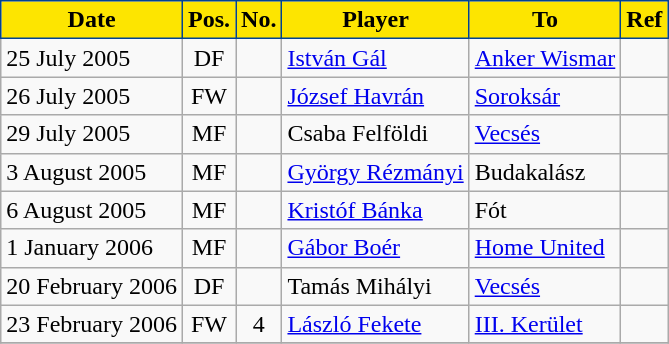<table class="wikitable plainrowheaders sortable">
<tr>
<th style="background-color:#FDE500;color:black;border:1px solid #004292">Date</th>
<th style="background-color:#FDE500;color:black;border:1px solid #004292">Pos.</th>
<th style="background-color:#FDE500;color:black;border:1px solid #004292">No.</th>
<th style="background-color:#FDE500;color:black;border:1px solid #004292">Player</th>
<th style="background-color:#FDE500;color:black;border:1px solid #004292">To</th>
<th style="background-color:#FDE500;color:black;border:1px solid #004292">Ref</th>
</tr>
<tr>
<td>25 July 2005</td>
<td style="text-align:center;">DF</td>
<td style="text-align:center;"></td>
<td style="text-align:left;"> <a href='#'>István Gál</a></td>
<td style="text-align:left;"> <a href='#'>Anker Wismar</a></td>
<td></td>
</tr>
<tr>
<td>26 July 2005</td>
<td style="text-align:center;">FW</td>
<td style="text-align:center;"></td>
<td style="text-align:left;"> <a href='#'>József Havrán</a></td>
<td style="text-align:left;"><a href='#'>Soroksár</a></td>
<td></td>
</tr>
<tr>
<td>29 July 2005</td>
<td style="text-align:center;">MF</td>
<td style="text-align:center;"></td>
<td style="text-align:left;"> Csaba Felföldi</td>
<td style="text-align:left;"><a href='#'>Vecsés</a></td>
<td></td>
</tr>
<tr>
<td>3 August 2005</td>
<td style="text-align:center;">MF</td>
<td style="text-align:center;"></td>
<td style="text-align:left;"> <a href='#'>György Rézmányi</a></td>
<td style="text-align:left;">Budakalász</td>
<td></td>
</tr>
<tr>
<td>6 August 2005</td>
<td style="text-align:center;">MF</td>
<td style="text-align:center;"></td>
<td style="text-align:left;"> <a href='#'>Kristóf Bánka</a></td>
<td style="text-align:left;">Fót</td>
<td></td>
</tr>
<tr>
<td>1 January 2006</td>
<td style="text-align:center;">MF</td>
<td style="text-align:center;"></td>
<td style="text-align:left;"> <a href='#'>Gábor Boér</a></td>
<td style="text-align:left;"> <a href='#'>Home United</a></td>
<td></td>
</tr>
<tr>
<td>20 February 2006</td>
<td style="text-align:center;">DF</td>
<td style="text-align:center;"></td>
<td style="text-align:left;"> Tamás Mihályi</td>
<td style="text-align:left;"><a href='#'>Vecsés</a></td>
<td></td>
</tr>
<tr>
<td>23 February 2006</td>
<td style="text-align:center;">FW</td>
<td style="text-align:center;">4</td>
<td style="text-align:left;"> <a href='#'>László Fekete</a></td>
<td style="text-align:left;"><a href='#'>III. Kerület</a></td>
<td></td>
</tr>
<tr>
</tr>
</table>
